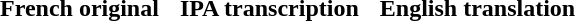<table cellpadding="6">
<tr>
<th>French original</th>
<th>IPA transcription</th>
<th>English translation</th>
</tr>
<tr style="vertical-align:top; white-space:nowrap; text-align:center;">
<td></td>
<td></td>
<td></td>
</tr>
</table>
